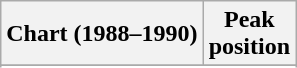<table class="wikitable sortable plainrowheaders">
<tr>
<th>Chart (1988–1990)</th>
<th>Peak<br>position</th>
</tr>
<tr>
</tr>
<tr>
</tr>
<tr>
</tr>
</table>
